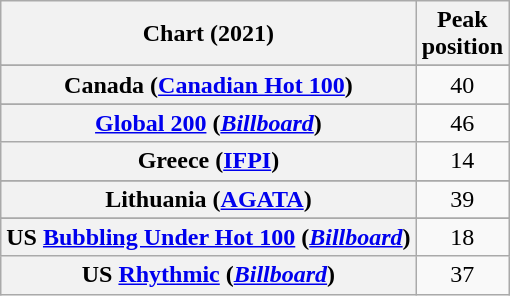<table class="wikitable sortable plainrowheaders" style="text-align:center">
<tr>
<th scope="col">Chart (2021)</th>
<th scope="col">Peak<br>position</th>
</tr>
<tr>
</tr>
<tr>
</tr>
<tr>
</tr>
<tr>
<th scope="row">Canada (<a href='#'>Canadian Hot 100</a>)</th>
<td>40</td>
</tr>
<tr>
</tr>
<tr>
</tr>
<tr>
</tr>
<tr>
<th scope="row"><a href='#'>Global 200</a> (<em><a href='#'>Billboard</a></em>)</th>
<td>46</td>
</tr>
<tr>
<th scope="row">Greece (<a href='#'>IFPI</a>)</th>
<td>14</td>
</tr>
<tr>
</tr>
<tr>
</tr>
<tr>
<th scope="row">Lithuania (<a href='#'>AGATA</a>)</th>
<td>39</td>
</tr>
<tr>
</tr>
<tr>
</tr>
<tr>
</tr>
<tr>
</tr>
<tr>
</tr>
<tr>
</tr>
<tr>
<th scope="row">US <a href='#'>Bubbling Under Hot 100</a> (<em><a href='#'>Billboard</a></em>)</th>
<td>18</td>
</tr>
<tr>
<th scope="row">US <a href='#'>Rhythmic</a> (<em><a href='#'>Billboard</a></em>)</th>
<td>37</td>
</tr>
</table>
